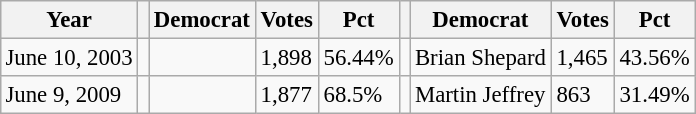<table class="wikitable" style="margin:0.5em ; font-size:95%">
<tr>
<th>Year</th>
<th></th>
<th>Democrat</th>
<th>Votes</th>
<th>Pct</th>
<th></th>
<th>Democrat</th>
<th>Votes</th>
<th>Pct</th>
</tr>
<tr>
<td>June 10, 2003</td>
<td></td>
<td></td>
<td>1,898</td>
<td>56.44%</td>
<td></td>
<td>Brian Shepard</td>
<td>1,465</td>
<td>43.56%</td>
</tr>
<tr>
<td>June 9, 2009</td>
<td></td>
<td></td>
<td>1,877</td>
<td>68.5%</td>
<td></td>
<td>Martin Jeffrey</td>
<td>863</td>
<td>31.49%</td>
</tr>
</table>
